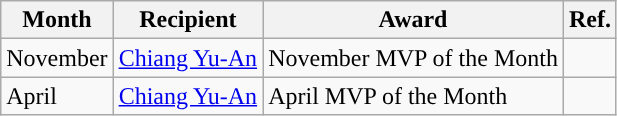<table class="wikitable">
<tr>
<th>Month</th>
<th>Recipient</th>
<th>Award</th>
<th>Ref.</th>
</tr>
<tr>
<td>November</td>
<td><a href='#'>Chiang Yu-An</a></td>
<td>November MVP of the Month</td>
<td></td>
</tr>
<tr>
<td>April</td>
<td><a href='#'>Chiang Yu-An</a></td>
<td>April MVP of the Month</td>
<td></td>
</tr>
</table>
